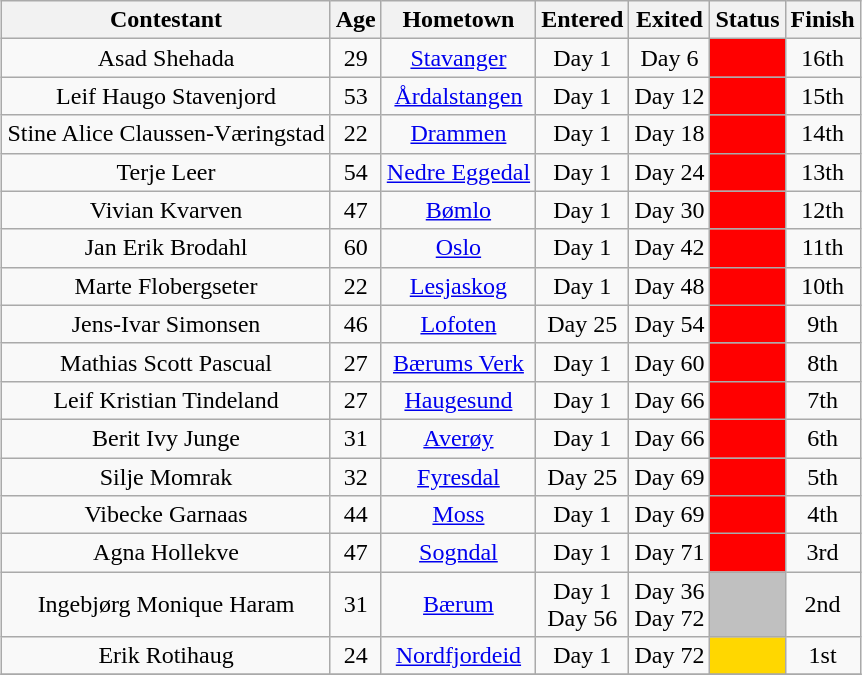<table class="wikitable sortable" style="margin:auto; text-align:center">
<tr>
<th>Contestant</th>
<th>Age</th>
<th>Hometown</th>
<th>Entered</th>
<th>Exited</th>
<th>Status</th>
<th>Finish</th>
</tr>
<tr>
<td>Asad Shehada</td>
<td>29</td>
<td><a href='#'>Stavanger</a></td>
<td>Day 1</td>
<td>Day 6</td>
<td style="background:#ff0000;"></td>
<td>16th</td>
</tr>
<tr>
<td>Leif Haugo Stavenjord</td>
<td>53</td>
<td><a href='#'>Årdalstangen</a></td>
<td>Day 1</td>
<td>Day 12</td>
<td style="background:#ff0000;"></td>
<td>15th</td>
</tr>
<tr>
<td>Stine Alice Claussen-Væringstad</td>
<td>22</td>
<td><a href='#'>Drammen</a></td>
<td>Day 1</td>
<td>Day 18</td>
<td style="background:#ff0000;"></td>
<td>14th</td>
</tr>
<tr>
<td>Terje Leer</td>
<td>54</td>
<td><a href='#'>Nedre Eggedal</a></td>
<td>Day 1</td>
<td>Day 24</td>
<td style="background:#ff0000;"></td>
<td>13th</td>
</tr>
<tr>
<td>Vivian Kvarven</td>
<td>47</td>
<td><a href='#'>Bømlo</a></td>
<td>Day 1</td>
<td>Day 30</td>
<td style="background:#ff0000;"></td>
<td>12th</td>
</tr>
<tr>
<td>Jan Erik Brodahl</td>
<td>60</td>
<td><a href='#'>Oslo</a></td>
<td>Day 1</td>
<td>Day 42</td>
<td style="background:#ff0000;"></td>
<td>11th</td>
</tr>
<tr>
<td>Marte Flobergseter</td>
<td>22</td>
<td><a href='#'>Lesjaskog</a></td>
<td>Day 1</td>
<td>Day 48</td>
<td style="background:#ff0000;"></td>
<td>10th</td>
</tr>
<tr>
<td>Jens-Ivar Simonsen</td>
<td>46</td>
<td><a href='#'>Lofoten</a></td>
<td>Day 25</td>
<td>Day 54</td>
<td style="background:#ff0000;"></td>
<td>9th</td>
</tr>
<tr>
<td>Mathias Scott Pascual</td>
<td>27</td>
<td><a href='#'>Bærums Verk</a></td>
<td>Day 1</td>
<td>Day 60</td>
<td style="background:#ff0000;"></td>
<td>8th</td>
</tr>
<tr>
<td>Leif Kristian Tindeland</td>
<td>27</td>
<td><a href='#'>Haugesund</a></td>
<td>Day 1</td>
<td>Day 66</td>
<td style="background:#ff0000;"></td>
<td>7th</td>
</tr>
<tr>
<td>Berit Ivy Junge</td>
<td>31</td>
<td><a href='#'>Averøy</a></td>
<td>Day 1</td>
<td>Day 66</td>
<td style="background:#ff0000;"></td>
<td>6th</td>
</tr>
<tr>
<td>Silje Momrak</td>
<td>32</td>
<td><a href='#'>Fyresdal</a></td>
<td>Day 25</td>
<td>Day 69</td>
<td style="background:#ff0000;"></td>
<td>5th</td>
</tr>
<tr>
<td>Vibecke Garnaas</td>
<td>44</td>
<td><a href='#'>Moss</a></td>
<td>Day 1</td>
<td>Day 69</td>
<td style="background:#ff0000;"></td>
<td>4th</td>
</tr>
<tr>
<td>Agna Hollekve</td>
<td>47</td>
<td><a href='#'>Sogndal</a></td>
<td>Day 1</td>
<td>Day 71</td>
<td style="background:#ff0000;"></td>
<td>3rd</td>
</tr>
<tr>
<td>Ingebjørg Monique Haram</td>
<td>31</td>
<td><a href='#'>Bærum</a></td>
<td>Day 1<br>Day 56</td>
<td>Day 36<br>Day 72</td>
<td style="background:silver;"></td>
<td>2nd</td>
</tr>
<tr>
<td>Erik Rotihaug</td>
<td>24</td>
<td><a href='#'>Nordfjordeid</a></td>
<td>Day 1</td>
<td>Day 72</td>
<td style="background:gold;"></td>
<td>1st</td>
</tr>
<tr>
</tr>
</table>
